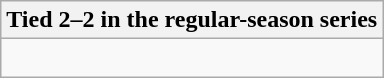<table class="wikitable collapsible collapsed">
<tr>
<th>Tied 2–2 in the regular-season series</th>
</tr>
<tr>
<td><br>

</td>
</tr>
</table>
